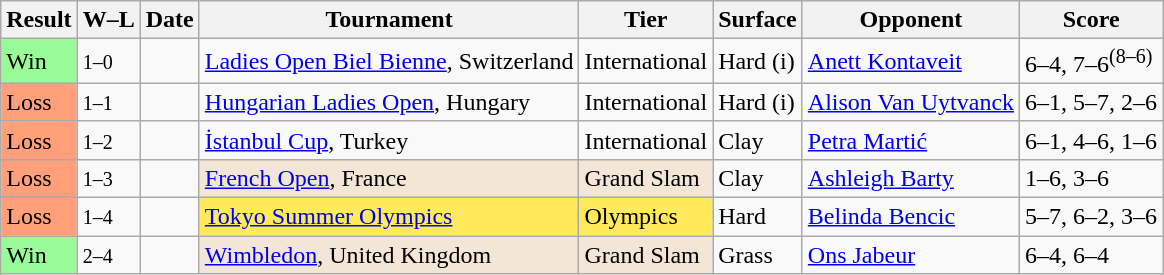<table class="sortable wikitable">
<tr>
<th>Result</th>
<th class=unsortable>W–L</th>
<th>Date</th>
<th>Tournament</th>
<th>Tier</th>
<th>Surface</th>
<th>Opponent</th>
<th class=unsortable>Score</th>
</tr>
<tr>
<td style=background:#98FB98>Win</td>
<td><small>1–0</small></td>
<td><a href='#'></a></td>
<td><a href='#'>Ladies Open Biel Bienne</a>, Switzerland</td>
<td>International</td>
<td>Hard (i)</td>
<td> <a href='#'>Anett Kontaveit</a></td>
<td>6–4, 7–6<sup>(8–6)</sup></td>
</tr>
<tr>
<td style=background:#FFA07A>Loss</td>
<td><small>1–1</small></td>
<td><a href='#'></a></td>
<td><a href='#'>Hungarian Ladies Open</a>, Hungary</td>
<td>International</td>
<td>Hard (i)</td>
<td> <a href='#'>Alison Van Uytvanck</a></td>
<td>6–1, 5–7, 2–6</td>
</tr>
<tr>
<td style=background:#FFA07A>Loss</td>
<td><small>1–2</small></td>
<td><a href='#'></a></td>
<td><a href='#'>İstanbul Cup</a>, Turkey</td>
<td>International</td>
<td>Clay</td>
<td> <a href='#'>Petra Martić</a></td>
<td>6–1, 4–6, 1–6</td>
</tr>
<tr>
<td style=background:#FFA07A>Loss</td>
<td><small>1–3</small></td>
<td><a href='#'></a></td>
<td style=background:#f3e6d7><a href='#'>French Open</a>, France</td>
<td style=background:#f3e6d7>Grand Slam</td>
<td>Clay</td>
<td> <a href='#'>Ashleigh Barty</a></td>
<td>1–6, 3–6</td>
</tr>
<tr>
<td style=background:#FFA07A>Loss</td>
<td><small>1–4</small></td>
<td><a href='#'></a></td>
<td style=background:#FFEA5C><a href='#'>Tokyo Summer Olympics</a></td>
<td style=background:#FFEA5C>Olympics</td>
<td>Hard</td>
<td> <a href='#'>Belinda Bencic</a></td>
<td>5–7, 6–2, 3–6</td>
</tr>
<tr>
<td style=background:#98FB98>Win</td>
<td><small>2–4</small></td>
<td><a href='#'></a></td>
<td style=background:#f3e6d7><a href='#'>Wimbledon</a>, United Kingdom</td>
<td style=background:#f3e6d7>Grand Slam</td>
<td>Grass</td>
<td> <a href='#'>Ons Jabeur</a></td>
<td>6–4, 6–4</td>
</tr>
</table>
